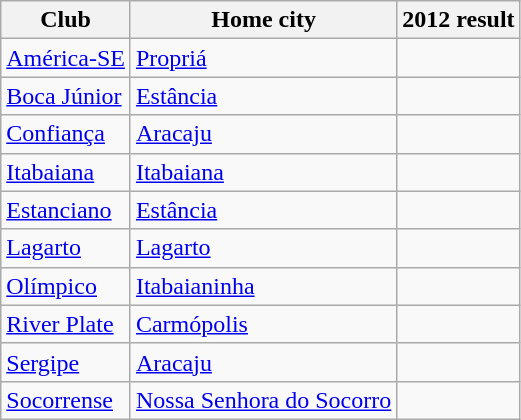<table class="wikitable sortable">
<tr>
<th>Club</th>
<th>Home city</th>
<th>2012 result</th>
</tr>
<tr>
<td><a href='#'>América-SE</a></td>
<td><a href='#'>Propriá</a></td>
<td></td>
</tr>
<tr>
<td><a href='#'>Boca Júnior</a></td>
<td><a href='#'>Estância</a></td>
<td></td>
</tr>
<tr>
<td><a href='#'>Confiança</a></td>
<td><a href='#'>Aracaju</a></td>
<td></td>
</tr>
<tr>
<td><a href='#'>Itabaiana</a></td>
<td><a href='#'>Itabaiana</a></td>
<td></td>
</tr>
<tr>
<td><a href='#'>Estanciano</a></td>
<td><a href='#'>Estância</a></td>
<td></td>
</tr>
<tr>
<td><a href='#'>Lagarto</a></td>
<td><a href='#'>Lagarto</a></td>
<td></td>
</tr>
<tr>
<td><a href='#'>Olímpico</a></td>
<td><a href='#'>Itabaianinha</a></td>
<td></td>
</tr>
<tr>
<td><a href='#'>River Plate</a></td>
<td><a href='#'>Carmópolis</a></td>
<td></td>
</tr>
<tr>
<td><a href='#'>Sergipe</a></td>
<td><a href='#'>Aracaju</a></td>
<td></td>
</tr>
<tr>
<td><a href='#'>Socorrense</a></td>
<td><a href='#'>Nossa Senhora do Socorro</a></td>
<td></td>
</tr>
</table>
